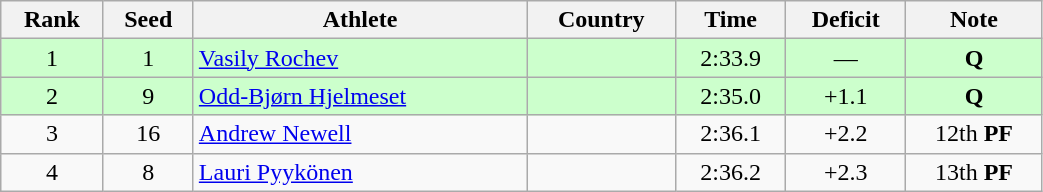<table class="wikitable sortable" style="text-align:center" width=55%>
<tr>
<th>Rank</th>
<th>Seed</th>
<th>Athlete</th>
<th>Country</th>
<th>Time</th>
<th>Deficit</th>
<th>Note</th>
</tr>
<tr bgcolor=ccffcc>
<td>1</td>
<td>1</td>
<td align=left><a href='#'>Vasily Rochev</a></td>
<td align=left></td>
<td>2:33.9</td>
<td>—</td>
<td><strong>Q</strong></td>
</tr>
<tr bgcolor=ccffcc>
<td>2</td>
<td>9</td>
<td align=left><a href='#'>Odd-Bjørn Hjelmeset</a></td>
<td align=left></td>
<td>2:35.0</td>
<td>+1.1</td>
<td><strong>Q</strong></td>
</tr>
<tr>
<td>3</td>
<td>16</td>
<td align=left><a href='#'>Andrew Newell</a></td>
<td align=left></td>
<td>2:36.1</td>
<td>+2.2</td>
<td>12th <strong>PF</strong></td>
</tr>
<tr>
<td>4</td>
<td>8</td>
<td align=left><a href='#'>Lauri Pyykönen</a></td>
<td align=left></td>
<td>2:36.2</td>
<td>+2.3</td>
<td>13th <strong>PF</strong></td>
</tr>
</table>
